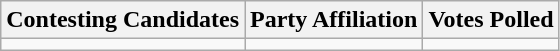<table class="wikitable sortable">
<tr>
<th>Contesting Candidates</th>
<th>Party Affiliation</th>
<th>Votes Polled</th>
</tr>
<tr>
<td></td>
<td></td>
<td></td>
</tr>
</table>
